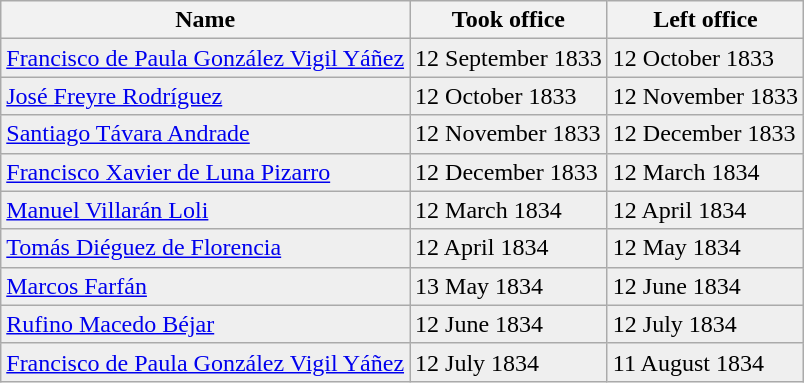<table class="wikitable">
<tr>
<th>Name</th>
<th>Took office</th>
<th>Left office</th>
</tr>
<tr bgcolor="efefef">
<td><a href='#'>Francisco de Paula González Vigil Yáñez</a></td>
<td>12 September 1833</td>
<td>12 October 1833</td>
</tr>
<tr bgcolor="efefef">
<td><a href='#'>José Freyre Rodríguez</a></td>
<td>12 October 1833</td>
<td>12 November 1833</td>
</tr>
<tr bgcolor="efefef">
<td><a href='#'>Santiago Távara Andrade</a></td>
<td>12 November 1833</td>
<td>12 December 1833</td>
</tr>
<tr bgcolor="efefef">
<td><a href='#'>Francisco Xavier de Luna Pizarro</a></td>
<td>12 December 1833</td>
<td>12 March 1834</td>
</tr>
<tr bgcolor="efefef">
<td><a href='#'>Manuel Villarán Loli</a></td>
<td>12 March 1834</td>
<td>12 April 1834</td>
</tr>
<tr bgcolor="efefef">
<td><a href='#'>Tomás Diéguez de Florencia</a></td>
<td>12 April 1834</td>
<td>12 May 1834</td>
</tr>
<tr bgcolor="efefef">
<td><a href='#'>Marcos Farfán</a></td>
<td>13 May 1834</td>
<td>12 June 1834</td>
</tr>
<tr bgcolor="efefef">
<td><a href='#'>Rufino Macedo Béjar</a></td>
<td>12 June 1834</td>
<td>12 July 1834</td>
</tr>
<tr bgcolor="efefef">
<td><a href='#'>Francisco de Paula González Vigil Yáñez</a></td>
<td>12 July 1834</td>
<td>11 August 1834</td>
</tr>
</table>
